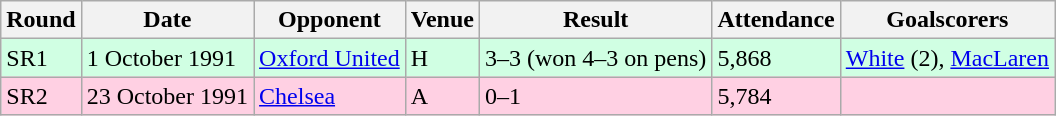<table class="wikitable">
<tr>
<th>Round</th>
<th>Date</th>
<th>Opponent</th>
<th>Venue</th>
<th>Result</th>
<th>Attendance</th>
<th>Goalscorers</th>
</tr>
<tr style="background-color: #d0ffe3;">
<td>SR1</td>
<td>1 October 1991</td>
<td><a href='#'>Oxford United</a></td>
<td>H</td>
<td>3–3 (won 4–3 on pens)</td>
<td>5,868</td>
<td><a href='#'>White</a> (2), <a href='#'>MacLaren</a></td>
</tr>
<tr style="background-color: #ffd0e3;">
<td>SR2</td>
<td>23 October 1991</td>
<td><a href='#'>Chelsea</a></td>
<td>A</td>
<td>0–1</td>
<td>5,784</td>
<td></td>
</tr>
</table>
